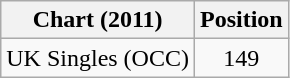<table class="wikitable">
<tr>
<th>Chart (2011)</th>
<th>Position</th>
</tr>
<tr>
<td>UK Singles (OCC)</td>
<td align="center">149</td>
</tr>
</table>
